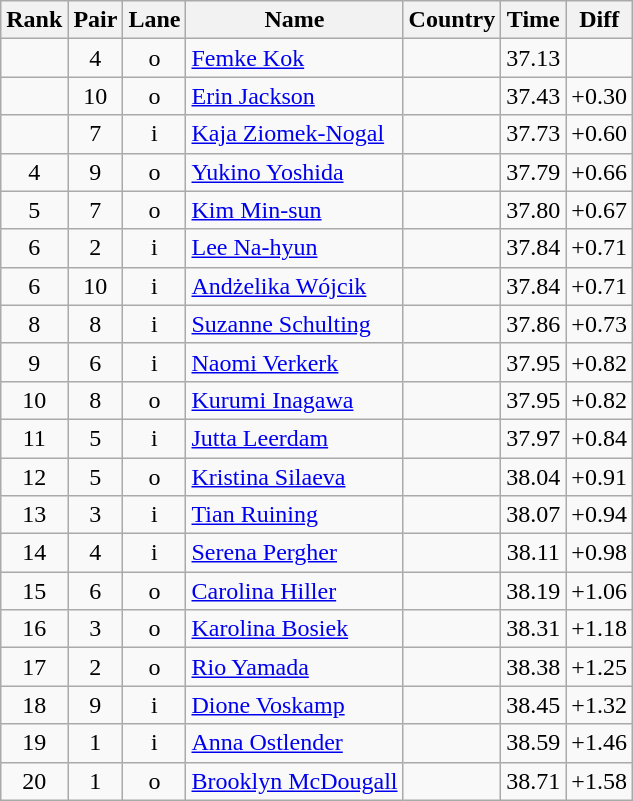<table class="wikitable sortable" style="text-align:center">
<tr>
<th>Rank</th>
<th>Pair</th>
<th>Lane</th>
<th>Name</th>
<th>Country</th>
<th>Time</th>
<th>Diff</th>
</tr>
<tr>
<td></td>
<td>4</td>
<td>o</td>
<td align="left"><a href='#'>Femke Kok</a></td>
<td align="left"></td>
<td>37.13</td>
<td></td>
</tr>
<tr>
<td></td>
<td>10</td>
<td>o</td>
<td align="left"><a href='#'>Erin Jackson</a></td>
<td align="left"></td>
<td>37.43</td>
<td>+0.30</td>
</tr>
<tr>
<td></td>
<td>7</td>
<td>i</td>
<td align="left"><a href='#'>Kaja Ziomek-Nogal</a></td>
<td align="left"></td>
<td>37.73</td>
<td>+0.60</td>
</tr>
<tr>
<td>4</td>
<td>9</td>
<td>o</td>
<td align="left"><a href='#'>Yukino Yoshida</a></td>
<td align="left"></td>
<td>37.79</td>
<td>+0.66</td>
</tr>
<tr>
<td>5</td>
<td>7</td>
<td>o</td>
<td align="left"><a href='#'>Kim Min-sun</a></td>
<td align="left"></td>
<td>37.80</td>
<td>+0.67</td>
</tr>
<tr>
<td>6</td>
<td>2</td>
<td>i</td>
<td align="left"><a href='#'>Lee Na-hyun</a></td>
<td align="left"></td>
<td>37.84</td>
<td>+0.71</td>
</tr>
<tr>
<td>6</td>
<td>10</td>
<td>i</td>
<td align="left"><a href='#'>Andżelika Wójcik</a></td>
<td align="left"></td>
<td>37.84</td>
<td>+0.71</td>
</tr>
<tr>
<td>8</td>
<td>8</td>
<td>i</td>
<td align="left"><a href='#'>Suzanne Schulting</a></td>
<td align="left"></td>
<td>37.86</td>
<td>+0.73</td>
</tr>
<tr>
<td>9</td>
<td>6</td>
<td>i</td>
<td align="left"><a href='#'>Naomi Verkerk</a></td>
<td align="left"></td>
<td>37.95</td>
<td>+0.82</td>
</tr>
<tr>
<td>10</td>
<td>8</td>
<td>o</td>
<td align="left"><a href='#'>Kurumi Inagawa</a></td>
<td align="left"></td>
<td>37.95</td>
<td>+0.82</td>
</tr>
<tr>
<td>11</td>
<td>5</td>
<td>i</td>
<td align="left"><a href='#'>Jutta Leerdam</a></td>
<td align="left"></td>
<td>37.97</td>
<td>+0.84</td>
</tr>
<tr>
<td>12</td>
<td>5</td>
<td>o</td>
<td align="left"><a href='#'>Kristina Silaeva</a></td>
<td align="left"></td>
<td>38.04</td>
<td>+0.91</td>
</tr>
<tr>
<td>13</td>
<td>3</td>
<td>i</td>
<td align="left"><a href='#'>Tian Ruining</a></td>
<td align="left"></td>
<td>38.07</td>
<td>+0.94</td>
</tr>
<tr>
<td>14</td>
<td>4</td>
<td>i</td>
<td align="left"><a href='#'>Serena Pergher</a></td>
<td align="left"></td>
<td>38.11</td>
<td>+0.98</td>
</tr>
<tr>
<td>15</td>
<td>6</td>
<td>o</td>
<td align="left"><a href='#'>Carolina Hiller</a></td>
<td align="left"></td>
<td>38.19</td>
<td>+1.06</td>
</tr>
<tr>
<td>16</td>
<td>3</td>
<td>o</td>
<td align="left"><a href='#'>Karolina Bosiek</a></td>
<td align="left"></td>
<td>38.31</td>
<td>+1.18</td>
</tr>
<tr>
<td>17</td>
<td>2</td>
<td>o</td>
<td align="left"><a href='#'>Rio Yamada</a></td>
<td align="left"></td>
<td>38.38</td>
<td>+1.25</td>
</tr>
<tr>
<td>18</td>
<td>9</td>
<td>i</td>
<td align="left"><a href='#'>Dione Voskamp</a></td>
<td align="left"></td>
<td>38.45</td>
<td>+1.32</td>
</tr>
<tr>
<td>19</td>
<td>1</td>
<td>i</td>
<td align="left"><a href='#'>Anna Ostlender</a></td>
<td align="left"></td>
<td>38.59</td>
<td>+1.46</td>
</tr>
<tr>
<td>20</td>
<td>1</td>
<td>o</td>
<td align="left"><a href='#'>Brooklyn McDougall</a></td>
<td align="left"></td>
<td>38.71</td>
<td>+1.58</td>
</tr>
</table>
